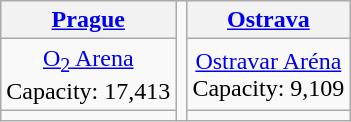<table class="wikitable" style="text-align:center;">
<tr>
<th><a href='#'>Prague</a></th>
<td rowspan="3"></td>
<th><a href='#'>Ostrava</a></th>
</tr>
<tr>
<td><a href='#'>O<sub>2</sub> Arena</a><br>Capacity: 17,413 </td>
<td><a href='#'>Ostravar Aréna</a><br>Capacity: 9,109</td>
</tr>
<tr>
<td></td>
<td></td>
</tr>
</table>
